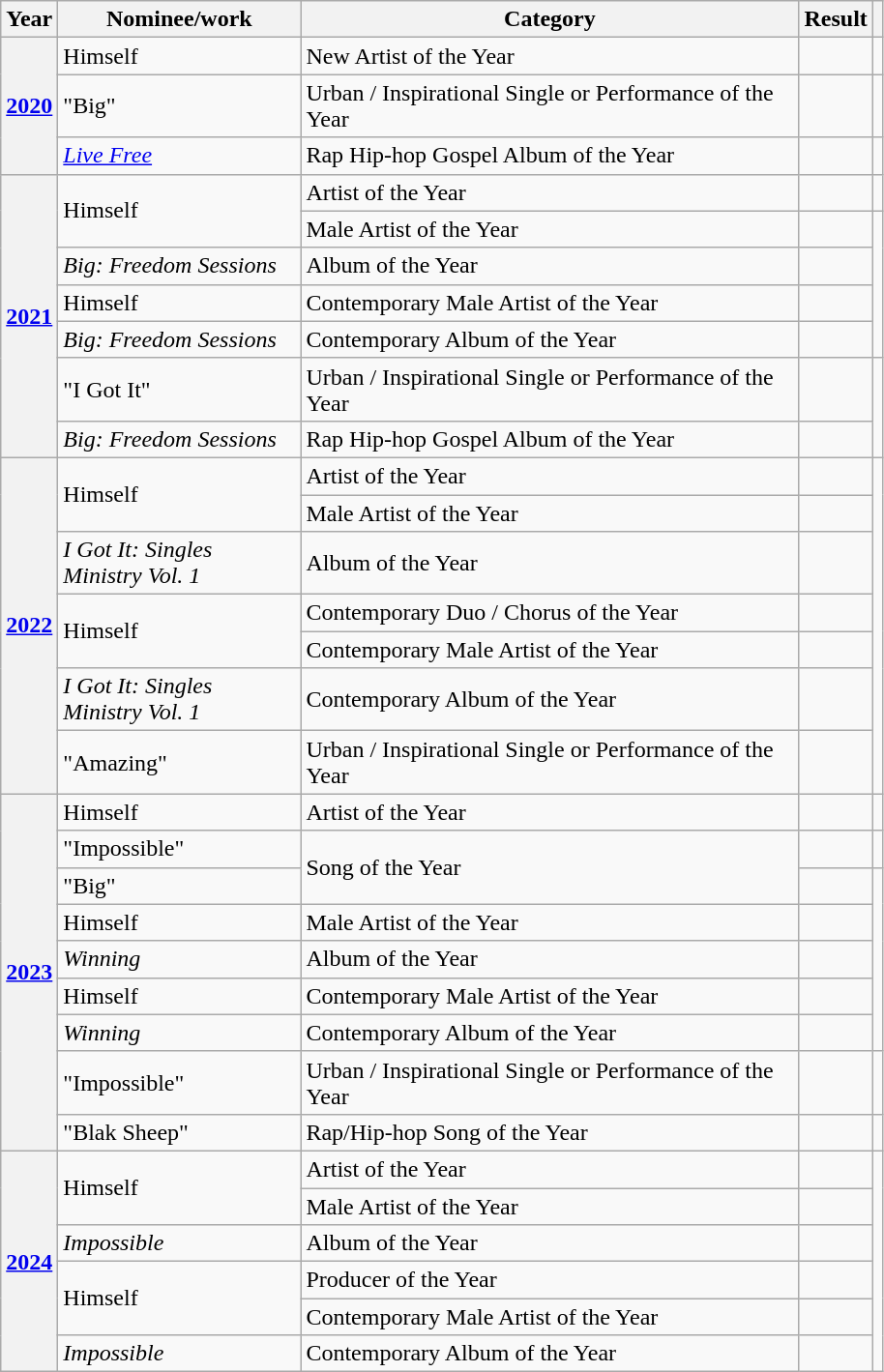<table class="wikitable plainrowheaders">
<tr>
<th>Year</th>
<th style="width:10em;">Nominee/work</th>
<th style="width:21em;">Category</th>
<th>Result</th>
<th></th>
</tr>
<tr>
<th rowspan="3" scope="row"><a href='#'>2020</a></th>
<td>Himself</td>
<td>New Artist of the Year</td>
<td></td>
<td></td>
</tr>
<tr>
<td>"Big"</td>
<td>Urban / Inspirational Single or Performance of the Year</td>
<td></td>
<td></td>
</tr>
<tr>
<td><em><a href='#'>Live Free</a></em></td>
<td>Rap Hip-hop Gospel Album of the Year</td>
<td></td>
<td></td>
</tr>
<tr>
<th rowspan="7" scope="row"><a href='#'>2021</a></th>
<td rowspan="2">Himself</td>
<td>Artist of the Year</td>
<td></td>
<td></td>
</tr>
<tr>
<td>Male Artist of the Year</td>
<td></td>
<td rowspan="4"></td>
</tr>
<tr>
<td><em>Big: Freedom Sessions</em></td>
<td>Album of the Year</td>
<td></td>
</tr>
<tr>
<td>Himself</td>
<td>Contemporary Male Artist of the Year</td>
<td></td>
</tr>
<tr>
<td><em>Big: Freedom Sessions</em></td>
<td>Contemporary Album of the Year</td>
<td></td>
</tr>
<tr>
<td>"I Got It"</td>
<td>Urban / Inspirational Single or Performance of the Year</td>
<td></td>
<td rowspan="2"></td>
</tr>
<tr>
<td><em>Big: Freedom Sessions</em></td>
<td>Rap Hip-hop Gospel Album of the Year</td>
<td></td>
</tr>
<tr>
<th rowspan="7" scope="row"><a href='#'>2022</a></th>
<td rowspan="2">Himself</td>
<td>Artist of the Year</td>
<td></td>
<td rowspan="7"></td>
</tr>
<tr>
<td>Male Artist of the Year</td>
<td></td>
</tr>
<tr>
<td><em>I Got It: Singles Ministry Vol. 1</em></td>
<td>Album of the Year</td>
<td></td>
</tr>
<tr>
<td rowspan="2">Himself</td>
<td>Contemporary Duo / Chorus of the Year</td>
<td></td>
</tr>
<tr>
<td>Contemporary Male Artist of the Year</td>
<td></td>
</tr>
<tr>
<td><em>I Got It: Singles Ministry Vol. 1</em></td>
<td>Contemporary Album of the Year</td>
<td></td>
</tr>
<tr>
<td>"Amazing"</td>
<td>Urban / Inspirational Single or Performance of the Year</td>
<td></td>
</tr>
<tr>
<th rowspan="9" scope="row"><a href='#'>2023</a></th>
<td>Himself</td>
<td>Artist of the Year</td>
<td></td>
<td></td>
</tr>
<tr>
<td>"Impossible"</td>
<td rowspan="2">Song of the Year</td>
<td></td>
<td></td>
</tr>
<tr>
<td>"Big"</td>
<td></td>
<td rowspan="5"></td>
</tr>
<tr>
<td>Himself</td>
<td>Male Artist of the Year</td>
<td></td>
</tr>
<tr>
<td><em>Winning</em></td>
<td>Album of the Year</td>
<td></td>
</tr>
<tr>
<td>Himself</td>
<td>Contemporary Male Artist of the Year</td>
<td></td>
</tr>
<tr>
<td><em>Winning</em></td>
<td>Contemporary Album of the Year</td>
<td></td>
</tr>
<tr>
<td>"Impossible"</td>
<td>Urban / Inspirational Single or Performance of the Year</td>
<td></td>
<td></td>
</tr>
<tr>
<td>"Blak Sheep"</td>
<td>Rap/Hip-hop Song of the Year</td>
<td></td>
<td></td>
</tr>
<tr>
<th rowspan="6" scope="row"><a href='#'>2024</a></th>
<td rowspan="2">Himself</td>
<td>Artist of the Year</td>
<td></td>
<td rowspan="6"></td>
</tr>
<tr>
<td>Male Artist of the Year</td>
<td></td>
</tr>
<tr>
<td><em>Impossible</em></td>
<td>Album of the Year</td>
<td></td>
</tr>
<tr>
<td rowspan="2">Himself</td>
<td>Producer of the Year</td>
<td></td>
</tr>
<tr>
<td>Contemporary Male Artist of the Year</td>
<td></td>
</tr>
<tr>
<td><em>Impossible</em></td>
<td>Contemporary Album of the Year</td>
<td></td>
</tr>
</table>
